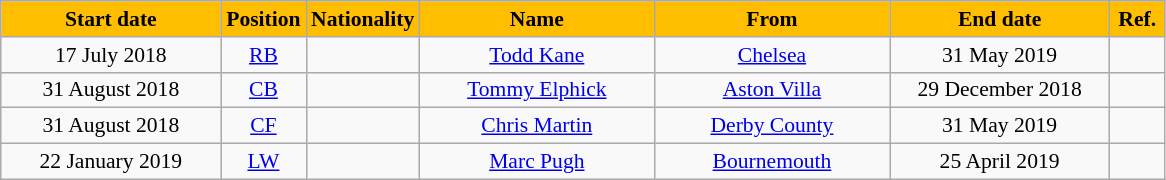<table class="wikitable"  style="text-align:center; font-size:90%; ">
<tr>
<th style="background:#ffbf00; color:#000; width:140px;">Start date</th>
<th style="background:#ffbf00; color:#000; width:50px;">Position</th>
<th style="background:#ffbf00; color:#000; width:50px;">Nationality</th>
<th style="background:#ffbf00; color:#000; width:150px;">Name</th>
<th style="background:#ffbf00; color:#000; width:150px;">From</th>
<th style="background:#ffbf00; color:#000; width:140px;">End date</th>
<th style="background:#ffbf00; color:#000; width:30px;">Ref.</th>
</tr>
<tr>
<td>17 July 2018</td>
<td><a href='#'>RB</a></td>
<td></td>
<td><a href='#'>Todd Kane</a></td>
<td><a href='#'>Chelsea</a></td>
<td>31 May 2019</td>
<td></td>
</tr>
<tr>
<td>31 August 2018</td>
<td><a href='#'>CB</a></td>
<td></td>
<td><a href='#'>Tommy Elphick</a></td>
<td><a href='#'>Aston Villa</a></td>
<td>29 December 2018</td>
<td></td>
</tr>
<tr>
<td>31 August 2018</td>
<td><a href='#'>CF</a></td>
<td></td>
<td><a href='#'>Chris Martin</a></td>
<td><a href='#'>Derby County</a></td>
<td>31 May 2019</td>
<td></td>
</tr>
<tr>
<td>22 January 2019</td>
<td><a href='#'>LW</a></td>
<td></td>
<td><a href='#'>Marc Pugh</a></td>
<td><a href='#'>Bournemouth</a></td>
<td>25 April 2019</td>
<td></td>
</tr>
</table>
